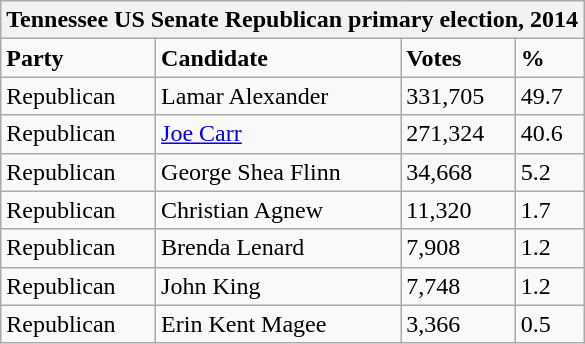<table class="wikitable">
<tr>
<th colspan="4">Tennessee US Senate Republican primary election, 2014</th>
</tr>
<tr>
<td><strong>Party</strong></td>
<td><strong>Candidate</strong></td>
<td><strong>Votes</strong></td>
<td><strong>%</strong></td>
</tr>
<tr>
<td>Republican</td>
<td>Lamar Alexander</td>
<td>331,705</td>
<td>49.7</td>
</tr>
<tr>
<td>Republican</td>
<td><a href='#'>Joe Carr</a></td>
<td>271,324</td>
<td>40.6</td>
</tr>
<tr>
<td>Republican</td>
<td>George Shea Flinn</td>
<td>34,668</td>
<td>5.2</td>
</tr>
<tr>
<td>Republican</td>
<td>Christian Agnew</td>
<td>11,320</td>
<td>1.7</td>
</tr>
<tr>
<td>Republican</td>
<td>Brenda Lenard</td>
<td>7,908</td>
<td>1.2</td>
</tr>
<tr>
<td>Republican</td>
<td>John King</td>
<td>7,748</td>
<td>1.2</td>
</tr>
<tr>
<td>Republican</td>
<td>Erin Kent Magee</td>
<td>3,366</td>
<td>0.5</td>
</tr>
</table>
